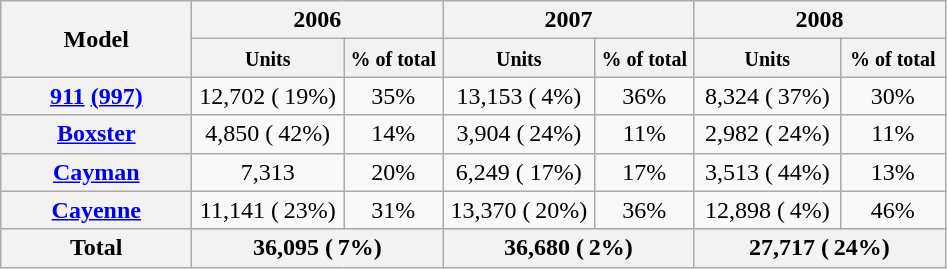<table class="wikitable" style="text-align:center; text-size:94%;">
<tr>
<th rowspan="2" style="width:120px;">Model</th>
<th colspan="2" style="width:160px;">2006</th>
<th colspan="2" style="width:160px;">2007</th>
<th colspan="2" style="width:160px;">2008</th>
</tr>
<tr>
<th><small>Units</small></th>
<th><small>% of total</small></th>
<th><small>Units</small></th>
<th><small>% of total</small></th>
<th><small>Units</small></th>
<th><small>% of total</small></th>
</tr>
<tr>
<th><a href='#'>911</a> <a href='#'>(997)</a></th>
<td>12,702 ( 19%)</td>
<td>35%</td>
<td>13,153 ( 4%)</td>
<td>36%</td>
<td>8,324 ( 37%)</td>
<td>30%</td>
</tr>
<tr>
<th><a href='#'>Boxster</a></th>
<td>4,850 ( 42%)</td>
<td>14%</td>
<td>3,904 ( 24%)</td>
<td>11%</td>
<td>2,982 ( 24%)</td>
<td>11%</td>
</tr>
<tr>
<th><a href='#'>Cayman</a></th>
<td>7,313</td>
<td>20%</td>
<td>6,249 ( 17%)</td>
<td>17%</td>
<td>3,513 ( 44%)</td>
<td>13%</td>
</tr>
<tr>
<th><a href='#'>Cayenne</a></th>
<td>11,141 ( 23%)</td>
<td>31%</td>
<td>13,370 ( 20%)</td>
<td>36%</td>
<td>12,898 ( 4%)</td>
<td>46%</td>
</tr>
<tr style="background:WhiteSmoke;">
<th>Total</th>
<th colspan=2>36,095 ( 7%)</th>
<th colspan=2>36,680 ( 2%)</th>
<th colspan=2>27,717 ( 24%)</th>
</tr>
</table>
